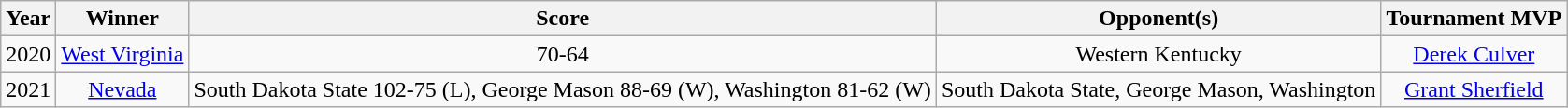<table class="wikitable" style="text-align: center">
<tr>
<th>Year</th>
<th>Winner</th>
<th>Score</th>
<th>Opponent(s)</th>
<th>Tournament MVP</th>
</tr>
<tr>
<td>2020</td>
<td><a href='#'>West Virginia</a></td>
<td>70-64</td>
<td>Western Kentucky</td>
<td><a href='#'>Derek Culver</a></td>
</tr>
<tr>
<td>2021</td>
<td><a href='#'>Nevada</a></td>
<td>South Dakota State 102-75 (L), George Mason 88-69 (W), Washington 81-62 (W)</td>
<td>South Dakota State, George Mason, Washington</td>
<td><a href='#'>Grant Sherfield</a></td>
</tr>
</table>
